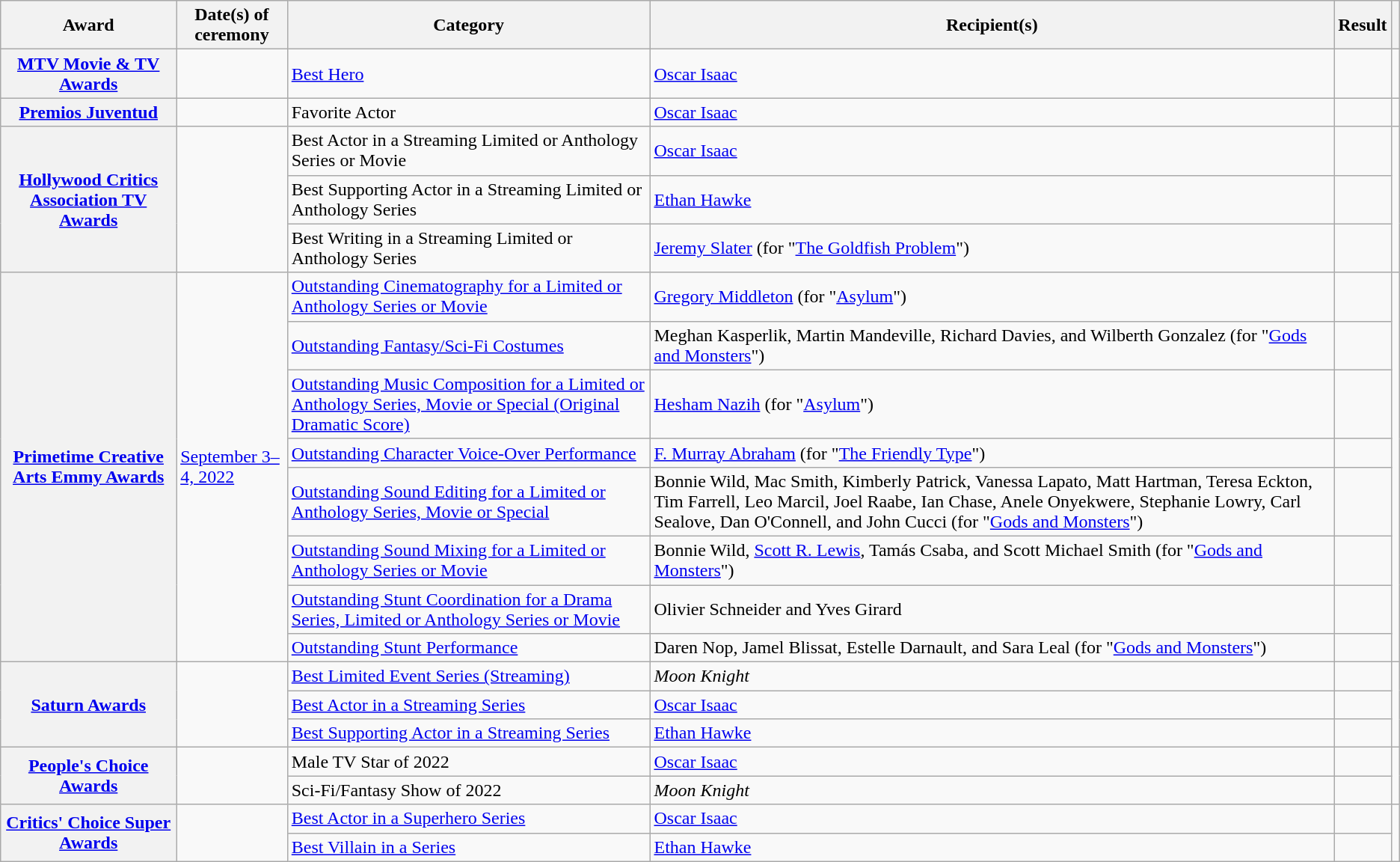<table class="wikitable sortable plainrowheaders">
<tr>
<th scope="col">Award</th>
<th scope="col">Date(s) of ceremony</th>
<th scope="col">Category</th>
<th scope="col">Recipient(s)</th>
<th scope="col">Result</th>
<th scope="col" class="unsortable"></th>
</tr>
<tr>
<th scope="row" style="text-align:center;"><a href='#'>MTV Movie & TV Awards</a></th>
<td><a href='#'></a></td>
<td><a href='#'>Best Hero</a></td>
<td><a href='#'>Oscar Isaac</a></td>
<td></td>
<td style="text-align:center;"></td>
</tr>
<tr>
<th scope="row" style="text-align:center;"><a href='#'>Premios Juventud</a></th>
<td><a href='#'></a></td>
<td>Favorite Actor</td>
<td><a href='#'>Oscar Isaac</a></td>
<td></td>
<td style="text-align:center;"></td>
</tr>
<tr>
<th rowspan="3" scope="row" style="text-align:center;"><a href='#'>Hollywood Critics Association TV Awards</a></th>
<td rowspan="3"><a href='#'></a></td>
<td>Best Actor in a Streaming Limited or Anthology Series or Movie</td>
<td><a href='#'>Oscar Isaac</a></td>
<td></td>
<td rowspan="3" style="text-align:center;"></td>
</tr>
<tr>
<td>Best Supporting Actor in a Streaming Limited or Anthology Series</td>
<td><a href='#'>Ethan Hawke</a></td>
<td></td>
</tr>
<tr>
<td>Best Writing in a Streaming Limited or Anthology Series</td>
<td><a href='#'>Jeremy Slater</a> (for "<a href='#'>The Goldfish Problem</a>")</td>
<td></td>
</tr>
<tr>
<th rowspan="8" scope="row" style="text-align:center;"><a href='#'>Primetime Creative Arts Emmy Awards</a></th>
<td rowspan="8"><a href='#'>September 3–4, 2022</a></td>
<td><a href='#'>Outstanding Cinematography for a Limited or Anthology Series or Movie</a></td>
<td><a href='#'>Gregory Middleton</a> (for "<a href='#'>Asylum</a>")</td>
<td></td>
<td rowspan="8" style="text-align: center;"></td>
</tr>
<tr>
<td><a href='#'>Outstanding Fantasy/Sci-Fi Costumes</a></td>
<td>Meghan Kasperlik, Martin Mandeville, Richard Davies, and Wilberth Gonzalez (for "<a href='#'>Gods and Monsters</a>")</td>
<td></td>
</tr>
<tr>
<td><a href='#'>Outstanding Music Composition for a Limited or Anthology Series, Movie or Special (Original Dramatic Score)</a></td>
<td><a href='#'>Hesham Nazih</a> (for "<a href='#'>Asylum</a>")</td>
<td></td>
</tr>
<tr>
<td><a href='#'>Outstanding Character Voice-Over Performance</a></td>
<td><a href='#'>F. Murray Abraham</a> (for "<a href='#'>The Friendly Type</a>")</td>
<td></td>
</tr>
<tr>
<td><a href='#'>Outstanding Sound Editing for a Limited or Anthology Series, Movie or Special</a></td>
<td>Bonnie Wild, Mac Smith, Kimberly Patrick, Vanessa Lapato, Matt Hartman, Teresa Eckton, Tim Farrell, Leo Marcil, Joel Raabe, Ian Chase, Anele Onyekwere, Stephanie Lowry, Carl Sealove, Dan O'Connell, and John Cucci (for "<a href='#'>Gods and Monsters</a>")</td>
<td></td>
</tr>
<tr>
<td><a href='#'>Outstanding Sound Mixing for a Limited or Anthology Series or Movie</a></td>
<td>Bonnie Wild, <a href='#'>Scott R. Lewis</a>, Tamás Csaba, and Scott Michael Smith (for "<a href='#'>Gods and Monsters</a>")</td>
<td></td>
</tr>
<tr>
<td><a href='#'>Outstanding Stunt Coordination for a Drama Series, Limited or Anthology Series or Movie</a></td>
<td>Olivier Schneider and Yves Girard</td>
<td></td>
</tr>
<tr>
<td><a href='#'>Outstanding Stunt Performance</a></td>
<td>Daren Nop, Jamel Blissat, Estelle Darnault, and Sara Leal (for "<a href='#'>Gods and Monsters</a>")</td>
<td></td>
</tr>
<tr>
<th rowspan="3" scope="row" style="text-align: center;"><a href='#'>Saturn Awards</a></th>
<td rowspan="3"><a href='#'></a></td>
<td><a href='#'>Best Limited Event Series (Streaming)</a></td>
<td><em>Moon Knight</em></td>
<td></td>
<td rowspan="3" style="text-align: center;"></td>
</tr>
<tr>
<td><a href='#'>Best Actor in a Streaming Series</a></td>
<td><a href='#'>Oscar Isaac</a></td>
<td></td>
</tr>
<tr>
<td><a href='#'>Best Supporting Actor in a Streaming Series</a></td>
<td><a href='#'>Ethan Hawke</a></td>
<td></td>
</tr>
<tr>
<th rowspan="2" scope="row" style="text-align: center;"><a href='#'>People's Choice Awards</a></th>
<td rowspan="2"><a href='#'></a></td>
<td>Male TV Star of 2022</td>
<td><a href='#'>Oscar Isaac</a></td>
<td></td>
<td rowspan="2" style="text-align: center;"></td>
</tr>
<tr>
<td>Sci-Fi/Fantasy Show of 2022</td>
<td><em>Moon Knight</em></td>
<td></td>
</tr>
<tr>
<th rowspan="2" scope="row" style="text-align: center;"><a href='#'>Critics' Choice Super Awards</a></th>
<td rowspan="2"><a href='#'></a></td>
<td><a href='#'>Best Actor in a Superhero Series</a></td>
<td><a href='#'>Oscar Isaac</a></td>
<td></td>
<td rowspan="2" style="text-align: center;"></td>
</tr>
<tr>
<td><a href='#'>Best Villain in a Series</a></td>
<td><a href='#'>Ethan Hawke</a></td>
<td></td>
</tr>
</table>
